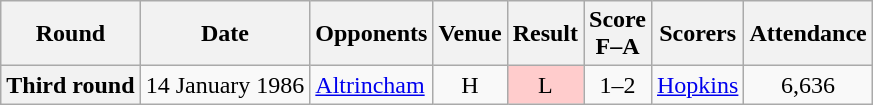<table class="wikitable plainrowheaders" style="text-align:center">
<tr>
<th scope="col">Round</th>
<th scope="col">Date</th>
<th scope="col">Opponents</th>
<th scope="col">Venue</th>
<th scope="col">Result</th>
<th scope="col">Score<br>F–A</th>
<th scope="col">Scorers</th>
<th scope="col">Attendance</th>
</tr>
<tr>
<th scope="row">Third round</th>
<td align="left">14 January 1986</td>
<td align="left"><a href='#'>Altrincham</a></td>
<td>H</td>
<td style="background:#fcc">L</td>
<td>1–2</td>
<td align="left"><a href='#'>Hopkins</a></td>
<td>6,636</td>
</tr>
</table>
